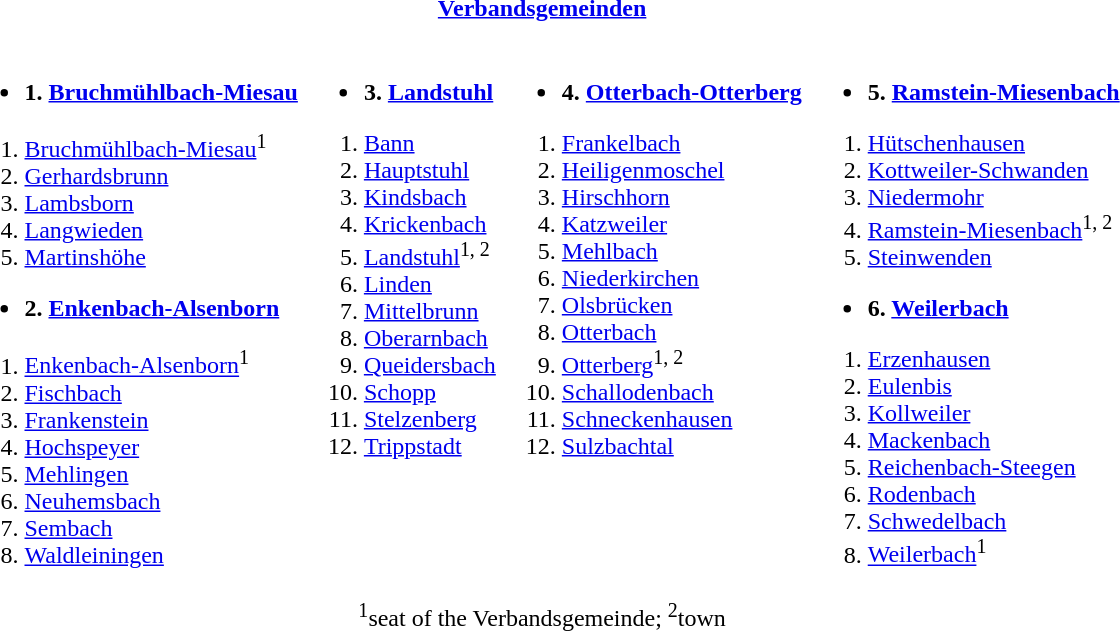<table>
<tr>
<th colspan=4><a href='#'>Verbandsgemeinden</a></th>
</tr>
<tr valign=top>
<td><br><ul><li><strong>1. <a href='#'>Bruchmühlbach-Miesau</a></strong></li></ul><ol><li><a href='#'>Bruchmühlbach-Miesau</a><sup>1</sup></li><li><a href='#'>Gerhardsbrunn</a></li><li><a href='#'>Lambsborn</a></li><li><a href='#'>Langwieden</a></li><li><a href='#'>Martinshöhe</a></li></ol><ul><li><strong>2. <a href='#'>Enkenbach-Alsenborn</a></strong></li></ul><ol><li><a href='#'>Enkenbach-Alsenborn</a><sup>1</sup></li><li><a href='#'>Fischbach</a></li><li><a href='#'>Frankenstein</a></li><li><a href='#'>Hochspeyer</a></li><li><a href='#'>Mehlingen</a></li><li><a href='#'>Neuhemsbach</a></li><li><a href='#'>Sembach</a></li><li><a href='#'>Waldleiningen</a></li></ol></td>
<td><br><ul><li><strong>3. <a href='#'>Landstuhl</a></strong></li></ul><ol><li><a href='#'>Bann</a></li><li><a href='#'>Hauptstuhl</a></li><li><a href='#'>Kindsbach</a></li><li><a href='#'>Krickenbach</a></li><li><a href='#'>Landstuhl</a><sup>1, 2</sup></li><li><a href='#'>Linden</a></li><li><a href='#'>Mittelbrunn</a></li><li><a href='#'>Oberarnbach</a></li><li><a href='#'>Queidersbach</a></li><li><a href='#'>Schopp</a></li><li><a href='#'>Stelzenberg</a></li><li><a href='#'>Trippstadt</a></li></ol></td>
<td><br><ul><li><strong>4. <a href='#'>Otterbach-Otterberg</a></strong></li></ul><ol><li><a href='#'>Frankelbach</a></li><li><a href='#'>Heiligenmoschel</a></li><li><a href='#'>Hirschhorn</a></li><li><a href='#'>Katzweiler</a></li><li><a href='#'>Mehlbach</a></li><li><a href='#'>Niederkirchen</a></li><li><a href='#'>Olsbrücken</a></li><li><a href='#'>Otterbach</a></li><li><a href='#'>Otterberg</a><sup>1, 2</sup></li><li><a href='#'>Schallodenbach</a></li><li><a href='#'>Schneckenhausen</a></li><li><a href='#'>Sulzbachtal</a></li></ol></td>
<td><br><ul><li><strong>5. <a href='#'>Ramstein-Miesenbach</a></strong></li></ul><ol><li><a href='#'>Hütschenhausen</a></li><li><a href='#'>Kottweiler-Schwanden</a></li><li><a href='#'>Niedermohr</a></li><li><a href='#'>Ramstein-Miesenbach</a><sup>1, 2</sup></li><li><a href='#'>Steinwenden</a></li></ol><ul><li><strong>6. <a href='#'>Weilerbach</a></strong></li></ul><ol><li><a href='#'>Erzenhausen</a></li><li><a href='#'>Eulenbis</a></li><li><a href='#'>Kollweiler</a></li><li><a href='#'>Mackenbach</a></li><li><a href='#'>Reichenbach-Steegen</a></li><li><a href='#'>Rodenbach</a></li><li><a href='#'>Schwedelbach</a></li><li><a href='#'>Weilerbach</a><sup>1</sup></li></ol></td>
</tr>
<tr>
<td colspan=4 align=center><sup>1</sup>seat of the Verbandsgemeinde; <sup>2</sup>town</td>
</tr>
</table>
